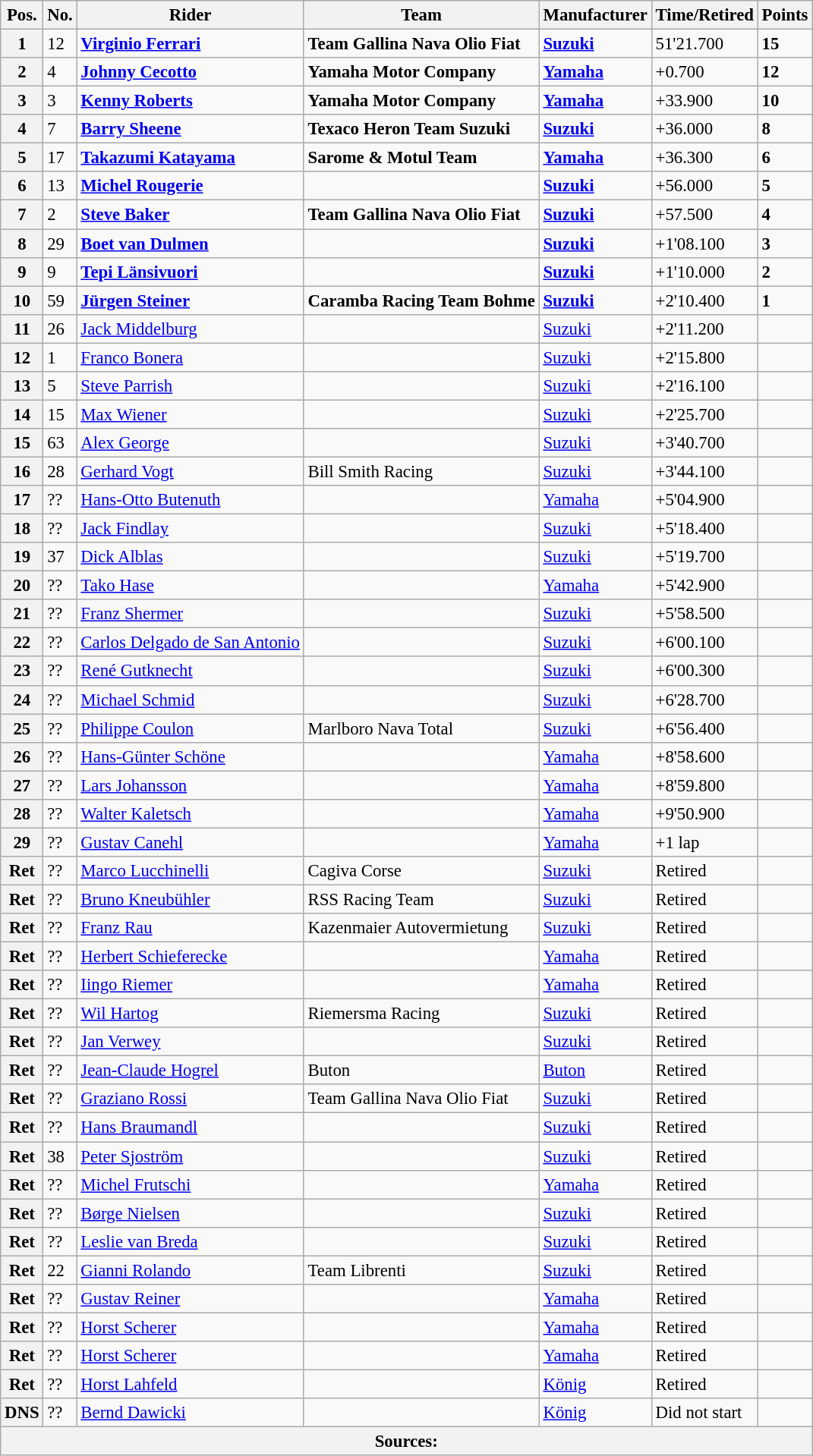<table class="wikitable" style="font-size: 95%;">
<tr>
<th>Pos.</th>
<th>No.</th>
<th>Rider</th>
<th>Team</th>
<th>Manufacturer</th>
<th>Time/Retired</th>
<th>Points</th>
</tr>
<tr>
<th>1</th>
<td>12</td>
<td> <strong><a href='#'>Virginio Ferrari</a></strong></td>
<td><strong>Team Gallina Nava Olio Fiat</strong></td>
<td><strong><a href='#'>Suzuki</a></strong></td>
<td>51'21.700</td>
<td><strong>15</strong></td>
</tr>
<tr>
<th>2</th>
<td>4</td>
<td> <strong><a href='#'>Johnny Cecotto</a></strong></td>
<td><strong>Yamaha Motor Company</strong></td>
<td><strong><a href='#'>Yamaha</a></strong></td>
<td>+0.700</td>
<td><strong>12</strong></td>
</tr>
<tr>
<th>3</th>
<td>3</td>
<td> <strong><a href='#'>Kenny Roberts</a></strong></td>
<td><strong>Yamaha Motor Company</strong></td>
<td><strong><a href='#'>Yamaha</a></strong></td>
<td>+33.900</td>
<td><strong>10</strong></td>
</tr>
<tr>
<th>4</th>
<td>7</td>
<td> <strong><a href='#'>Barry Sheene</a></strong></td>
<td><strong>Texaco Heron Team Suzuki</strong></td>
<td><strong><a href='#'>Suzuki</a></strong></td>
<td>+36.000</td>
<td><strong>8</strong></td>
</tr>
<tr>
<th>5</th>
<td>17</td>
<td> <strong><a href='#'>Takazumi Katayama</a></strong></td>
<td><strong>Sarome & Motul Team</strong></td>
<td><strong><a href='#'>Yamaha</a></strong></td>
<td>+36.300</td>
<td><strong>6</strong></td>
</tr>
<tr>
<th>6</th>
<td>13</td>
<td> <strong><a href='#'>Michel Rougerie</a></strong></td>
<td></td>
<td><strong><a href='#'>Suzuki</a></strong></td>
<td>+56.000</td>
<td><strong>5</strong></td>
</tr>
<tr>
<th>7</th>
<td>2</td>
<td> <strong><a href='#'>Steve Baker</a></strong></td>
<td><strong>Team Gallina Nava Olio Fiat</strong></td>
<td><strong><a href='#'>Suzuki</a></strong></td>
<td>+57.500</td>
<td><strong>4</strong></td>
</tr>
<tr>
<th>8</th>
<td>29</td>
<td> <strong><a href='#'>Boet van Dulmen</a></strong></td>
<td></td>
<td><strong><a href='#'>Suzuki</a></strong></td>
<td>+1'08.100</td>
<td><strong>3</strong></td>
</tr>
<tr>
<th>9</th>
<td>9</td>
<td> <strong><a href='#'>Tepi Länsivuori</a></strong></td>
<td></td>
<td><strong><a href='#'>Suzuki</a></strong></td>
<td>+1'10.000</td>
<td><strong>2</strong></td>
</tr>
<tr>
<th>10</th>
<td>59</td>
<td> <strong><a href='#'>Jürgen Steiner</a></strong></td>
<td><strong>Caramba Racing Team Bohme</strong></td>
<td><strong><a href='#'>Suzuki</a></strong></td>
<td>+2'10.400</td>
<td><strong>1</strong></td>
</tr>
<tr>
<th>11</th>
<td>26</td>
<td> <a href='#'>Jack Middelburg</a></td>
<td></td>
<td><a href='#'>Suzuki</a></td>
<td>+2'11.200</td>
<td></td>
</tr>
<tr>
<th>12</th>
<td>1</td>
<td> <a href='#'>Franco Bonera</a></td>
<td></td>
<td><a href='#'>Suzuki</a></td>
<td>+2'15.800</td>
<td></td>
</tr>
<tr>
<th>13</th>
<td>5</td>
<td> <a href='#'>Steve Parrish</a></td>
<td></td>
<td><a href='#'>Suzuki</a></td>
<td>+2'16.100</td>
<td></td>
</tr>
<tr>
<th>14</th>
<td>15</td>
<td> <a href='#'>Max Wiener</a></td>
<td></td>
<td><a href='#'>Suzuki</a></td>
<td>+2'25.700</td>
<td></td>
</tr>
<tr>
<th>15</th>
<td>63</td>
<td> <a href='#'>Alex George</a></td>
<td></td>
<td><a href='#'>Suzuki</a></td>
<td>+3'40.700</td>
<td></td>
</tr>
<tr>
<th>16</th>
<td>28</td>
<td> <a href='#'>Gerhard Vogt</a></td>
<td>Bill Smith Racing</td>
<td><a href='#'>Suzuki</a></td>
<td>+3'44.100</td>
<td></td>
</tr>
<tr>
<th>17</th>
<td>??</td>
<td> <a href='#'>Hans-Otto Butenuth</a></td>
<td></td>
<td><a href='#'>Yamaha</a></td>
<td>+5'04.900</td>
<td></td>
</tr>
<tr>
<th>18</th>
<td>??</td>
<td> <a href='#'>Jack Findlay</a></td>
<td></td>
<td><a href='#'>Suzuki</a></td>
<td>+5'18.400</td>
<td></td>
</tr>
<tr>
<th>19</th>
<td>37</td>
<td> <a href='#'>Dick Alblas</a></td>
<td></td>
<td><a href='#'>Suzuki</a></td>
<td>+5'19.700</td>
<td></td>
</tr>
<tr>
<th>20</th>
<td>??</td>
<td> <a href='#'>Tako Hase</a></td>
<td></td>
<td><a href='#'>Yamaha</a></td>
<td>+5'42.900</td>
<td></td>
</tr>
<tr>
<th>21</th>
<td>??</td>
<td> <a href='#'>Franz Shermer</a></td>
<td></td>
<td><a href='#'>Suzuki</a></td>
<td>+5'58.500</td>
<td></td>
</tr>
<tr>
<th>22</th>
<td>??</td>
<td> <a href='#'>Carlos Delgado de San Antonio</a></td>
<td></td>
<td><a href='#'>Suzuki</a></td>
<td>+6'00.100</td>
<td></td>
</tr>
<tr>
<th>23</th>
<td>??</td>
<td> <a href='#'>René Gutknecht</a></td>
<td></td>
<td><a href='#'>Suzuki</a></td>
<td>+6'00.300</td>
<td></td>
</tr>
<tr>
<th>24</th>
<td>??</td>
<td> <a href='#'>Michael Schmid</a></td>
<td></td>
<td><a href='#'>Suzuki</a></td>
<td>+6'28.700</td>
<td></td>
</tr>
<tr>
<th>25</th>
<td>??</td>
<td> <a href='#'>Philippe Coulon</a></td>
<td>Marlboro Nava Total</td>
<td><a href='#'>Suzuki</a></td>
<td>+6'56.400</td>
<td></td>
</tr>
<tr>
<th>26</th>
<td>??</td>
<td> <a href='#'>Hans-Günter Schöne</a></td>
<td></td>
<td><a href='#'>Yamaha</a></td>
<td>+8'58.600</td>
<td></td>
</tr>
<tr>
<th>27</th>
<td>??</td>
<td> <a href='#'>Lars Johansson</a></td>
<td></td>
<td><a href='#'>Yamaha</a></td>
<td>+8'59.800</td>
<td></td>
</tr>
<tr>
<th>28</th>
<td>??</td>
<td> <a href='#'>Walter Kaletsch</a></td>
<td></td>
<td><a href='#'>Yamaha</a></td>
<td>+9'50.900</td>
<td></td>
</tr>
<tr>
<th>29</th>
<td>??</td>
<td> <a href='#'>Gustav Canehl</a></td>
<td></td>
<td><a href='#'>Yamaha</a></td>
<td>+1 lap</td>
<td></td>
</tr>
<tr>
<th>Ret</th>
<td>??</td>
<td> <a href='#'>Marco Lucchinelli</a></td>
<td>Cagiva Corse</td>
<td><a href='#'>Suzuki</a></td>
<td>Retired</td>
<td></td>
</tr>
<tr>
<th>Ret</th>
<td>??</td>
<td> <a href='#'>Bruno Kneubühler</a></td>
<td>RSS Racing Team</td>
<td><a href='#'>Suzuki</a></td>
<td>Retired</td>
<td></td>
</tr>
<tr>
<th>Ret</th>
<td>??</td>
<td> <a href='#'>Franz Rau</a></td>
<td>Kazenmaier Autovermietung</td>
<td><a href='#'>Suzuki</a></td>
<td>Retired</td>
<td></td>
</tr>
<tr>
<th>Ret</th>
<td>??</td>
<td> <a href='#'>Herbert Schieferecke</a></td>
<td></td>
<td><a href='#'>Yamaha</a></td>
<td>Retired</td>
<td></td>
</tr>
<tr>
<th>Ret</th>
<td>??</td>
<td> <a href='#'>Iingo Riemer</a></td>
<td></td>
<td><a href='#'>Yamaha</a></td>
<td>Retired</td>
<td></td>
</tr>
<tr>
<th>Ret</th>
<td>??</td>
<td> <a href='#'>Wil Hartog</a></td>
<td>Riemersma Racing</td>
<td><a href='#'>Suzuki</a></td>
<td>Retired</td>
<td></td>
</tr>
<tr>
<th>Ret</th>
<td>??</td>
<td> <a href='#'>Jan Verwey</a></td>
<td></td>
<td><a href='#'>Suzuki</a></td>
<td>Retired</td>
<td></td>
</tr>
<tr>
<th>Ret</th>
<td>??</td>
<td> <a href='#'>Jean-Claude Hogrel</a></td>
<td>Buton</td>
<td><a href='#'>Buton</a></td>
<td>Retired</td>
<td></td>
</tr>
<tr>
<th>Ret</th>
<td>??</td>
<td> <a href='#'>Graziano Rossi</a></td>
<td>Team Gallina Nava Olio Fiat</td>
<td><a href='#'>Suzuki</a></td>
<td>Retired</td>
<td></td>
</tr>
<tr>
<th>Ret</th>
<td>??</td>
<td> <a href='#'>Hans Braumandl</a></td>
<td></td>
<td><a href='#'>Suzuki</a></td>
<td>Retired</td>
<td></td>
</tr>
<tr>
<th>Ret</th>
<td>38</td>
<td> <a href='#'>Peter Sjoström</a></td>
<td></td>
<td><a href='#'>Suzuki</a></td>
<td>Retired</td>
<td></td>
</tr>
<tr>
<th>Ret</th>
<td>??</td>
<td> <a href='#'>Michel Frutschi</a></td>
<td></td>
<td><a href='#'>Yamaha</a></td>
<td>Retired</td>
<td></td>
</tr>
<tr>
<th>Ret</th>
<td>??</td>
<td> <a href='#'>Børge Nielsen</a></td>
<td></td>
<td><a href='#'>Suzuki</a></td>
<td>Retired</td>
<td></td>
</tr>
<tr>
<th>Ret</th>
<td>??</td>
<td> <a href='#'>Leslie van Breda</a></td>
<td></td>
<td><a href='#'>Suzuki</a></td>
<td>Retired</td>
<td></td>
</tr>
<tr>
<th>Ret</th>
<td>22</td>
<td> <a href='#'>Gianni Rolando</a></td>
<td>Team Librenti</td>
<td><a href='#'>Suzuki</a></td>
<td>Retired</td>
<td></td>
</tr>
<tr>
<th>Ret</th>
<td>??</td>
<td> <a href='#'>Gustav Reiner</a></td>
<td></td>
<td><a href='#'>Yamaha</a></td>
<td>Retired</td>
<td></td>
</tr>
<tr>
<th>Ret</th>
<td>??</td>
<td> <a href='#'>Horst Scherer</a></td>
<td></td>
<td><a href='#'>Yamaha</a></td>
<td>Retired</td>
<td></td>
</tr>
<tr>
<th>Ret</th>
<td>??</td>
<td> <a href='#'>Horst Scherer</a></td>
<td></td>
<td><a href='#'>Yamaha</a></td>
<td>Retired</td>
<td></td>
</tr>
<tr>
<th>Ret</th>
<td>??</td>
<td> <a href='#'>Horst Lahfeld</a></td>
<td></td>
<td><a href='#'>König</a></td>
<td>Retired</td>
<td></td>
</tr>
<tr>
<th>DNS</th>
<td>??</td>
<td> <a href='#'>Bernd Dawicki</a></td>
<td></td>
<td><a href='#'>König</a></td>
<td>Did not start</td>
<td></td>
</tr>
<tr>
<th colspan=9>Sources: </th>
</tr>
</table>
